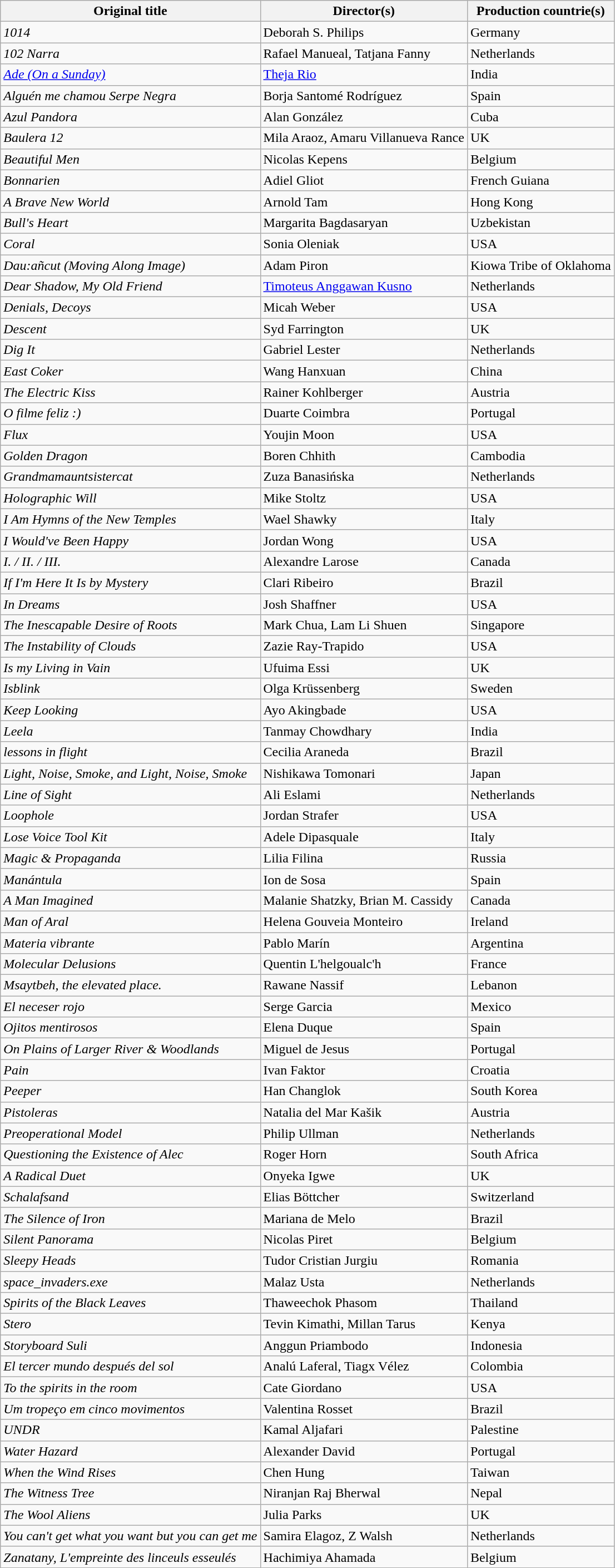<table class="wikitable">
<tr>
<th>Original title</th>
<th>Director(s)</th>
<th>Production countrie(s)</th>
</tr>
<tr>
<td><em>1014</em></td>
<td>Deborah S. Philips</td>
<td>Germany</td>
</tr>
<tr>
<td><em>102 Narra</em></td>
<td>Rafael Manueal, Tatjana Fanny</td>
<td>Netherlands</td>
</tr>
<tr>
<td><em><a href='#'>Ade (On a Sunday)</a></em></td>
<td><a href='#'>Theja Rio</a></td>
<td>India</td>
</tr>
<tr>
<td><em>Alguén me chamou Serpe Negra</em></td>
<td>Borja Santomé Rodríguez</td>
<td>Spain</td>
</tr>
<tr>
<td><em>Azul Pandora</em></td>
<td>Alan González</td>
<td>Cuba</td>
</tr>
<tr>
<td><em>Baulera 12</em></td>
<td>Mila Araoz, Amaru Villanueva Rance</td>
<td>UK</td>
</tr>
<tr>
<td><em>Beautiful Men</em></td>
<td>Nicolas Kepens</td>
<td>Belgium</td>
</tr>
<tr>
<td><em>Bonnarien</em></td>
<td>Adiel Gliot</td>
<td>French Guiana</td>
</tr>
<tr>
<td><em>A Brave New World</em></td>
<td>Arnold Tam</td>
<td>Hong Kong</td>
</tr>
<tr>
<td><em>Bull's Heart</em></td>
<td>Margarita Bagdasaryan</td>
<td>Uzbekistan</td>
</tr>
<tr>
<td><em>Coral</em></td>
<td>Sonia Oleniak</td>
<td>USA</td>
</tr>
<tr>
<td><em>Dau:añcut (Moving Along Image)</em></td>
<td>Adam Piron</td>
<td>Kiowa Tribe of Oklahoma</td>
</tr>
<tr>
<td><em>Dear Shadow, My Old Friend</em></td>
<td><a href='#'>Timoteus Anggawan Kusno</a></td>
<td>Netherlands</td>
</tr>
<tr>
<td><em>Denials, Decoys</em></td>
<td>Micah Weber</td>
<td>USA</td>
</tr>
<tr>
<td><em>Descent</em></td>
<td>Syd Farrington</td>
<td>UK</td>
</tr>
<tr>
<td><em>Dig It</em></td>
<td>Gabriel Lester</td>
<td>Netherlands</td>
</tr>
<tr>
<td><em>East Coker</em></td>
<td>Wang Hanxuan</td>
<td>China</td>
</tr>
<tr>
<td><em>The Electric Kiss</em></td>
<td>Rainer Kohlberger</td>
<td>Austria</td>
</tr>
<tr>
<td><em>O filme feliz :)</em></td>
<td>Duarte Coimbra</td>
<td>Portugal</td>
</tr>
<tr>
<td><em>Flux</em></td>
<td>Youjin Moon</td>
<td>USA</td>
</tr>
<tr>
<td><em>Golden Dragon</em></td>
<td>Boren Chhith</td>
<td>Cambodia</td>
</tr>
<tr>
<td><em>Grandmamauntsistercat</em></td>
<td>Zuza Banasińska</td>
<td>Netherlands</td>
</tr>
<tr>
<td><em>Holographic Will</em></td>
<td>Mike Stoltz</td>
<td>USA</td>
</tr>
<tr>
<td><em>I Am Hymns of the New Temples</em></td>
<td>Wael Shawky</td>
<td>Italy</td>
</tr>
<tr>
<td><em>I Would've Been Happy</em></td>
<td>Jordan Wong</td>
<td>USA</td>
</tr>
<tr>
<td><em>I. / II. / III.</em></td>
<td>Alexandre Larose</td>
<td>Canada</td>
</tr>
<tr>
<td><em>If I'm Here It Is by Mystery</em></td>
<td>Clari Ribeiro</td>
<td>Brazil</td>
</tr>
<tr>
<td><em>In Dreams</em></td>
<td>Josh Shaffner</td>
<td>USA</td>
</tr>
<tr>
<td><em>The Inescapable Desire of Roots</em></td>
<td>Mark Chua, Lam Li Shuen</td>
<td>Singapore</td>
</tr>
<tr>
<td><em>The Instability of Clouds</em></td>
<td>Zazie Ray-Trapido</td>
<td>USA</td>
</tr>
<tr>
<td><em>Is my Living in Vain</em></td>
<td>Ufuima Essi</td>
<td>UK</td>
</tr>
<tr>
<td><em>Isblink</em></td>
<td>Olga Krüssenberg</td>
<td>Sweden</td>
</tr>
<tr>
<td><em>Keep Looking</em></td>
<td>Ayo Akingbade</td>
<td>USA</td>
</tr>
<tr>
<td><em>Leela</em></td>
<td>Tanmay Chowdhary</td>
<td>India</td>
</tr>
<tr>
<td><em>lessons in flight</em></td>
<td>Cecilia Araneda</td>
<td>Brazil</td>
</tr>
<tr>
<td><em>Light, Noise, Smoke, and Light, Noise, Smoke</em></td>
<td>Nishikawa Tomonari</td>
<td>Japan</td>
</tr>
<tr>
<td><em>Line of Sight</em></td>
<td>Ali Eslami</td>
<td>Netherlands</td>
</tr>
<tr>
<td><em>Loophole</em></td>
<td>Jordan Strafer</td>
<td>USA</td>
</tr>
<tr>
<td><em>Lose Voice Tool Kit</em></td>
<td>Adele Dipasquale</td>
<td>Italy</td>
</tr>
<tr>
<td><em>Magic & Propaganda</em></td>
<td>Lilia Filina</td>
<td>Russia</td>
</tr>
<tr>
<td><em>Manántula</em></td>
<td>Ion de Sosa</td>
<td>Spain</td>
</tr>
<tr>
<td><em>A Man Imagined</em></td>
<td>Malanie Shatzky, Brian M. Cassidy</td>
<td>Canada</td>
</tr>
<tr>
<td><em>Man of Aral</em></td>
<td>Helena Gouveia Monteiro</td>
<td>Ireland</td>
</tr>
<tr>
<td><em>Materia vibrante</em></td>
<td>Pablo Marín</td>
<td>Argentina</td>
</tr>
<tr>
<td><em>Molecular Delusions</em></td>
<td>Quentin L'helgoualc'h</td>
<td>France</td>
</tr>
<tr>
<td><em>Msaytbeh, the elevated place.</em></td>
<td>Rawane Nassif</td>
<td>Lebanon</td>
</tr>
<tr>
<td><em>El neceser rojo</em></td>
<td>Serge Garcia</td>
<td>Mexico</td>
</tr>
<tr>
<td><em>Ojitos mentirosos</em></td>
<td>Elena Duque</td>
<td>Spain</td>
</tr>
<tr>
<td><em>On Plains of Larger River & Woodlands</em></td>
<td>Miguel de Jesus</td>
<td>Portugal</td>
</tr>
<tr>
<td><em>Pain</em></td>
<td>Ivan Faktor</td>
<td>Croatia</td>
</tr>
<tr>
<td><em>Peeper</em></td>
<td>Han Changlok</td>
<td>South Korea</td>
</tr>
<tr>
<td><em>Pistoleras</em></td>
<td>Natalia del Mar Kašik</td>
<td>Austria</td>
</tr>
<tr>
<td><em>Preoperational Model</em></td>
<td>Philip Ullman</td>
<td>Netherlands</td>
</tr>
<tr>
<td><em>Questioning the Existence of Alec</em></td>
<td>Roger Horn</td>
<td>South Africa</td>
</tr>
<tr>
<td><em>A Radical Duet</em></td>
<td>Onyeka Igwe</td>
<td>UK</td>
</tr>
<tr>
<td><em>Schalafsand</em></td>
<td>Elias Böttcher</td>
<td>Switzerland</td>
</tr>
<tr>
<td><em>The Silence of Iron</em></td>
<td>Mariana de Melo</td>
<td>Brazil</td>
</tr>
<tr>
<td><em>Silent Panorama</em></td>
<td>Nicolas Piret</td>
<td>Belgium</td>
</tr>
<tr>
<td><em>Sleepy Heads</em></td>
<td>Tudor Cristian Jurgiu</td>
<td>Romania</td>
</tr>
<tr>
<td><em>space_invaders.exe</em></td>
<td>Malaz Usta</td>
<td>Netherlands</td>
</tr>
<tr>
<td><em>Spirits of the Black Leaves</em></td>
<td>Thaweechok Phasom</td>
<td>Thailand</td>
</tr>
<tr>
<td><em>Stero</em></td>
<td>Tevin Kimathi, Millan Tarus</td>
<td>Kenya</td>
</tr>
<tr>
<td><em>Storyboard Suli</em></td>
<td>Anggun Priambodo</td>
<td>Indonesia</td>
</tr>
<tr>
<td><em>El tercer mundo después del sol</em></td>
<td>Analú Laferal, Tiagx Vélez</td>
<td>Colombia</td>
</tr>
<tr>
<td><em>To the spirits in the room</em></td>
<td>Cate Giordano</td>
<td>USA</td>
</tr>
<tr>
<td><em>Um tropeço em cinco movimentos</em></td>
<td>Valentina Rosset</td>
<td>Brazil</td>
</tr>
<tr>
<td><em>UNDR</em></td>
<td>Kamal Aljafari</td>
<td>Palestine</td>
</tr>
<tr>
<td><em>Water Hazard</em></td>
<td>Alexander David</td>
<td>Portugal</td>
</tr>
<tr>
<td><em>When the Wind Rises</em></td>
<td>Chen Hung</td>
<td>Taiwan</td>
</tr>
<tr>
<td><em>The Witness Tree</em></td>
<td>Niranjan Raj Bherwal</td>
<td>Nepal</td>
</tr>
<tr>
<td><em>The Wool Aliens</em></td>
<td>Julia Parks</td>
<td>UK</td>
</tr>
<tr>
<td><em>You can't get what you want but you can get me</em></td>
<td>Samira Elagoz, Z Walsh</td>
<td>Netherlands</td>
</tr>
<tr>
<td><em>Zanatany, L'empreinte des linceuls esseulés</em></td>
<td>Hachimiya Ahamada</td>
<td>Belgium</td>
</tr>
</table>
